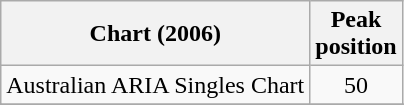<table class="wikitable">
<tr>
<th>Chart (2006)</th>
<th>Peak<br>position</th>
</tr>
<tr>
<td>Australian ARIA Singles Chart</td>
<td align="center">50</td>
</tr>
<tr>
</tr>
<tr>
</tr>
<tr>
</tr>
</table>
